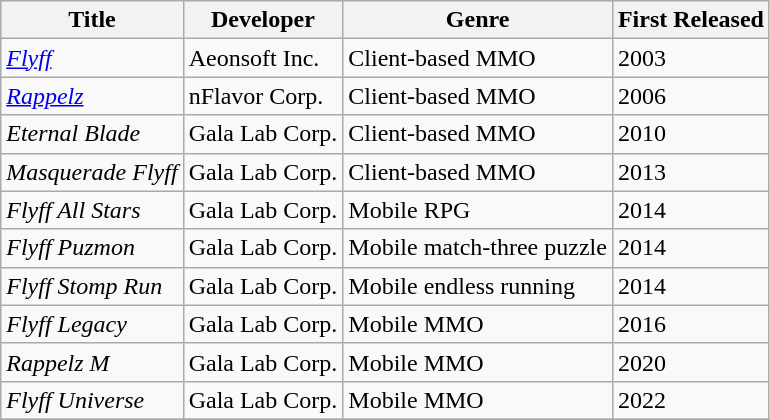<table class="wikitable sortable">
<tr>
<th>Title</th>
<th>Developer</th>
<th>Genre</th>
<th>First Released</th>
</tr>
<tr>
<td><em><a href='#'>Flyff</a></em></td>
<td>Aeonsoft Inc.</td>
<td>Client-based MMO</td>
<td>2003</td>
</tr>
<tr>
<td><em><a href='#'>Rappelz</a></em></td>
<td>nFlavor Corp.</td>
<td>Client-based MMO</td>
<td>2006</td>
</tr>
<tr>
<td><em>Eternal Blade</em></td>
<td>Gala Lab Corp.</td>
<td>Client-based MMO</td>
<td>2010</td>
</tr>
<tr>
<td><em>Masquerade Flyff</em></td>
<td>Gala Lab Corp.</td>
<td>Client-based MMO</td>
<td>2013</td>
</tr>
<tr>
<td><em>Flyff All Stars</em></td>
<td>Gala Lab Corp.</td>
<td>Mobile RPG</td>
<td>2014</td>
</tr>
<tr>
<td><em>Flyff Puzmon</em></td>
<td>Gala Lab Corp.</td>
<td>Mobile match-three puzzle</td>
<td>2014</td>
</tr>
<tr>
<td><em>Flyff Stomp Run</em></td>
<td>Gala Lab Corp.</td>
<td>Mobile endless running</td>
<td>2014</td>
</tr>
<tr>
<td><em>Flyff Legacy</em></td>
<td>Gala Lab Corp.</td>
<td>Mobile MMO</td>
<td>2016</td>
</tr>
<tr>
<td><em>Rappelz M</em></td>
<td>Gala Lab Corp.</td>
<td>Mobile MMO</td>
<td>2020</td>
</tr>
<tr>
<td><em>Flyff Universe</em></td>
<td>Gala Lab Corp.</td>
<td>Mobile MMO</td>
<td>2022</td>
</tr>
<tr>
</tr>
</table>
